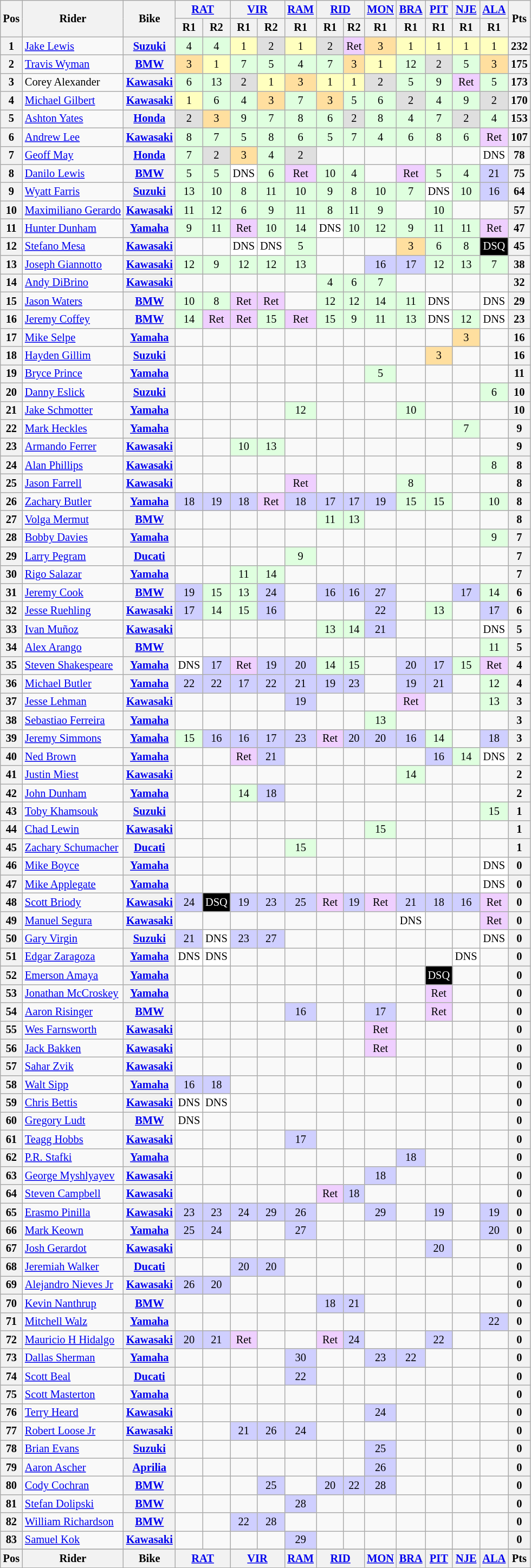<table class="wikitable" style="font-size: 85%; text-align: center;">
<tr valign="top">
<th rowspan=2 valign="middle">Pos</th>
<th rowspan=2 valign="middle">Rider</th>
<th rowspan=2 valign="middle">Bike</th>
<th colspan=2><a href='#'>RAT</a><br></th>
<th colspan=2><a href='#'>VIR</a><br></th>
<th colspan=1><a href='#'>RAM</a><br></th>
<th colspan=2><a href='#'>RID</a><br></th>
<th colspan=1><a href='#'>MON</a><br></th>
<th colspan=1><a href='#'>BRA</a><br></th>
<th colspan=1><a href='#'>PIT</a><br></th>
<th colspan=1><a href='#'>NJE</a><br></th>
<th colspan=1><a href='#'>ALA</a><br></th>
<th rowspan=2 valign="middle">Pts</th>
</tr>
<tr>
<th>R1</th>
<th>R2</th>
<th>R1</th>
<th>R2</th>
<th>R1</th>
<th>R1</th>
<th>R2</th>
<th>R1</th>
<th>R1</th>
<th>R1</th>
<th>R1</th>
<th>R1</th>
</tr>
<tr>
<th>1</th>
<td align=left> <a href='#'>Jake Lewis</a></td>
<th><a href='#'>Suzuki</a></th>
<td style="background:#dfffdf;">4</td>
<td style="background:#dfffdf;">4</td>
<td style="background:#ffffbf;">1</td>
<td style="background:#dfdfdf;">2</td>
<td style="background:#ffffbf;">1</td>
<td style="background:#dfdfdf;">2</td>
<td style="background:#efcfff;">Ret</td>
<td style="background:#ffdf9f;">3</td>
<td style="background:#ffffbf;">1</td>
<td style="background:#ffffbf;">1</td>
<td style="background:#ffffbf;">1</td>
<td style="background:#ffffbf;">1</td>
<th>232</th>
</tr>
<tr>
<th>2</th>
<td align=left> <a href='#'>Travis Wyman</a></td>
<th><a href='#'>BMW</a></th>
<td style="background:#ffdf9f;">3</td>
<td style="background:#ffffbf;">1</td>
<td style="background:#dfffdf;">7</td>
<td style="background:#dfffdf;">5</td>
<td style="background:#dfffdf;">4</td>
<td style="background:#dfffdf;">7</td>
<td style="background:#ffdf9f;">3</td>
<td style="background:#ffffbf;">1</td>
<td style="background:#dfffdf;">12</td>
<td style="background:#dfdfdf;">2</td>
<td style="background:#dfffdf;">5</td>
<td style="background:#ffdf9f;">3</td>
<th>175</th>
</tr>
<tr>
<th>3</th>
<td align=left> Corey Alexander</td>
<th><a href='#'>Kawasaki</a></th>
<td style="background:#dfffdf;">6</td>
<td style="background:#dfffdf;">13</td>
<td style="background:#dfdfdf;">2</td>
<td style="background:#ffffbf;">1</td>
<td style="background:#ffdf9f;">3</td>
<td style="background:#ffffbf;">1</td>
<td style="background:#ffffbf;">1</td>
<td style="background:#dfdfdf;">2</td>
<td style="background:#dfffdf;">5</td>
<td style="background:#dfffdf;">9</td>
<td style="background:#efcfff;">Ret</td>
<td style="background:#dfffdf;">5</td>
<th>173</th>
</tr>
<tr>
<th>4</th>
<td align=left> <a href='#'>Michael Gilbert</a></td>
<th><a href='#'>Kawasaki</a></th>
<td style="background:#ffffbf;">1</td>
<td style="background:#dfffdf;">6</td>
<td style="background:#dfffdf;">4</td>
<td style="background:#ffdf9f;">3</td>
<td style="background:#dfffdf;">7</td>
<td style="background:#ffdf9f;">3</td>
<td style="background:#dfffdf;">5</td>
<td style="background:#dfffdf;">6</td>
<td style="background:#dfdfdf;">2</td>
<td style="background:#dfffdf;">4</td>
<td style="background:#dfffdf;">9</td>
<td style="background:#dfdfdf;">2</td>
<th>170</th>
</tr>
<tr>
<th>5</th>
<td align=left> <a href='#'>Ashton Yates</a></td>
<th><a href='#'>Honda</a></th>
<td style="background:#dfdfdf;">2</td>
<td style="background:#ffdf9f;">3</td>
<td style="background:#dfffdf;">9</td>
<td style="background:#dfffdf;">7</td>
<td style="background:#dfffdf;">8</td>
<td style="background:#dfffdf;">6</td>
<td style="background:#dfdfdf;">2</td>
<td style="background:#dfffdf;">8</td>
<td style="background:#dfffdf;">4</td>
<td style="background:#dfffdf;">7</td>
<td style="background:#dfdfdf;">2</td>
<td style="background:#dfffdf;">4</td>
<th>153</th>
</tr>
<tr>
<th>6</th>
<td align=left> <a href='#'>Andrew Lee</a></td>
<th><a href='#'>Kawasaki</a></th>
<td style="background:#dfffdf;">8</td>
<td style="background:#dfffdf;">7</td>
<td style="background:#dfffdf;">5</td>
<td style="background:#dfffdf;">8</td>
<td style="background:#dfffdf;">6</td>
<td style="background:#dfffdf;">5</td>
<td style="background:#dfffdf;">7</td>
<td style="background:#dfffdf;">4</td>
<td style="background:#dfffdf;">6</td>
<td style="background:#dfffdf;">8</td>
<td style="background:#dfffdf;">6</td>
<td style="background:#efcfff;">Ret</td>
<th>107</th>
</tr>
<tr>
<th>7</th>
<td align=left> <a href='#'>Geoff May</a></td>
<th><a href='#'>Honda</a></th>
<td style="background:#dfffdf;">7</td>
<td style="background:#dfdfdf;">2</td>
<td style="background:#ffdf9f;">3</td>
<td style="background:#dfffdf;">4</td>
<td style="background:#dfdfdf;">2</td>
<td></td>
<td></td>
<td></td>
<td></td>
<td></td>
<td></td>
<td style="background:#ffffff;">DNS</td>
<th>78</th>
</tr>
<tr>
<th>8</th>
<td align=left> <a href='#'>Danilo Lewis</a></td>
<th><a href='#'>BMW</a></th>
<td style="background:#dfffdf;">5</td>
<td style="background:#dfffdf;">5</td>
<td style="background:#ffffff;">DNS</td>
<td style="background:#dfffdf;">6</td>
<td style="background:#efcfff;">Ret</td>
<td style="background:#dfffdf;">10</td>
<td style="background:#dfffdf;">4</td>
<td></td>
<td style="background:#efcfff;">Ret</td>
<td style="background:#dfffdf;">5</td>
<td style="background:#dfffdf;">4</td>
<td style="background:#cfcfff;">21</td>
<th>75</th>
</tr>
<tr>
<th>9</th>
<td align=left> <a href='#'>Wyatt Farris</a></td>
<th><a href='#'>Suzuki</a></th>
<td style="background:#dfffdf;">13</td>
<td style="background:#dfffdf;">10</td>
<td style="background:#dfffdf;">8</td>
<td style="background:#dfffdf;">11</td>
<td style="background:#dfffdf;">10</td>
<td style="background:#dfffdf;">9</td>
<td style="background:#dfffdf;">8</td>
<td style="background:#dfffdf;">10</td>
<td style="background:#dfffdf;">7</td>
<td style="background:#ffffff;">DNS</td>
<td style="background:#dfffdf;">10</td>
<td style="background:#cfcfff;">16</td>
<th>64</th>
</tr>
<tr>
<th>10</th>
<td align=left> <a href='#'>Maximiliano Gerardo</a></td>
<th><a href='#'>Kawasaki</a></th>
<td style="background:#dfffdf;">11</td>
<td style="background:#dfffdf;">12</td>
<td style="background:#dfffdf;">6</td>
<td style="background:#dfffdf;">9</td>
<td style="background:#dfffdf;">11</td>
<td style="background:#dfffdf;">8</td>
<td style="background:#dfffdf;">11</td>
<td style="background:#dfffdf;">9</td>
<td></td>
<td style="background:#dfffdf;">10</td>
<td></td>
<td></td>
<th>57</th>
</tr>
<tr>
<th>11</th>
<td align=left> <a href='#'>Hunter Dunham</a></td>
<th><a href='#'>Yamaha</a></th>
<td style="background:#dfffdf;">9</td>
<td style="background:#dfffdf;">11</td>
<td style="background:#efcfff;">Ret</td>
<td style="background:#dfffdf;">10</td>
<td style="background:#dfffdf;">14</td>
<td style="background:#ffffff;">DNS</td>
<td style="background:#dfffdf;">10</td>
<td style="background:#dfffdf;">12</td>
<td style="background:#dfffdf;">9</td>
<td style="background:#dfffdf;">11</td>
<td style="background:#dfffdf;">11</td>
<td style="background:#efcfff;">Ret</td>
<th>47</th>
</tr>
<tr>
<th>12</th>
<td align=left> <a href='#'>Stefano Mesa</a></td>
<th><a href='#'>Kawasaki</a></th>
<td></td>
<td></td>
<td style="background:#ffffff;">DNS</td>
<td style="background:#ffffff;">DNS</td>
<td style="background:#dfffdf;">5</td>
<td></td>
<td></td>
<td></td>
<td style="background:#ffdf9f;">3</td>
<td style="background:#dfffdf;">6</td>
<td style="background:#dfffdf;">8</td>
<td style="background:#000000; letter-spacing:0px; color:white">DSQ</td>
<th>45</th>
</tr>
<tr>
<th>13</th>
<td align=left> <a href='#'>Joseph Giannotto</a></td>
<th><a href='#'>Kawasaki</a></th>
<td style="background:#dfffdf;">12</td>
<td style="background:#dfffdf;">9</td>
<td style="background:#dfffdf;">12</td>
<td style="background:#dfffdf;">12</td>
<td style="background:#dfffdf;">13</td>
<td></td>
<td></td>
<td style="background:#cfcfff;">16</td>
<td style="background:#cfcfff;">17</td>
<td style="background:#dfffdf;">12</td>
<td style="background:#dfffdf;">13</td>
<td style="background:#dfffdf;">7</td>
<th>38</th>
</tr>
<tr>
<th>14</th>
<td align=left> <a href='#'>Andy DiBrino</a></td>
<th><a href='#'>Kawasaki</a></th>
<td></td>
<td></td>
<td></td>
<td></td>
<td></td>
<td style="background:#dfffdf;">4</td>
<td style="background:#dfffdf;">6</td>
<td style="background:#dfffdf;">7</td>
<td></td>
<td></td>
<td></td>
<td></td>
<th>32</th>
</tr>
<tr>
<th>15</th>
<td align=left> <a href='#'>Jason Waters</a></td>
<th><a href='#'>BMW</a></th>
<td style="background:#dfffdf;">10</td>
<td style="background:#dfffdf;">8</td>
<td style="background:#efcfff;">Ret</td>
<td style="background:#efcfff;">Ret</td>
<td></td>
<td style="background:#dfffdf;">12</td>
<td style="background:#dfffdf;">12</td>
<td style="background:#dfffdf;">14</td>
<td style="background:#dfffdf;">11</td>
<td style="background:#ffffff;">DNS</td>
<td></td>
<td style="background:#ffffff;">DNS</td>
<th>29</th>
</tr>
<tr>
<th>16</th>
<td align=left> <a href='#'>Jeremy Coffey</a></td>
<th><a href='#'>BMW</a></th>
<td style="background:#dfffdf;">14</td>
<td style="background:#efcfff;">Ret</td>
<td style="background:#efcfff;">Ret</td>
<td style="background:#dfffdf;">15</td>
<td style="background:#efcfff;">Ret</td>
<td style="background:#dfffdf;">15</td>
<td style="background:#dfffdf;">9</td>
<td style="background:#dfffdf;">11</td>
<td style="background:#dfffdf;">13</td>
<td style="background:#ffffff;">DNS</td>
<td style="background:#dfffdf;">12</td>
<td style="background:#ffffff;">DNS</td>
<th>23</th>
</tr>
<tr>
<th>17</th>
<td align=left> <a href='#'>Mike Selpe</a></td>
<th><a href='#'>Yamaha</a></th>
<td></td>
<td></td>
<td></td>
<td></td>
<td></td>
<td></td>
<td></td>
<td></td>
<td></td>
<td></td>
<td style="background:#ffdf9f;">3</td>
<td></td>
<th>16</th>
</tr>
<tr>
<th>18</th>
<td align=left> <a href='#'>Hayden Gillim</a></td>
<th><a href='#'>Suzuki</a></th>
<td></td>
<td></td>
<td></td>
<td></td>
<td></td>
<td></td>
<td></td>
<td></td>
<td></td>
<td style="background:#ffdf9f;">3</td>
<td></td>
<td></td>
<th>16</th>
</tr>
<tr>
<th>19</th>
<td align=left> <a href='#'>Bryce Prince</a></td>
<th><a href='#'>Yamaha</a></th>
<td></td>
<td></td>
<td></td>
<td></td>
<td></td>
<td></td>
<td></td>
<td style="background:#dfffdf;">5</td>
<td></td>
<td></td>
<td></td>
<td></td>
<th>11</th>
</tr>
<tr>
<th>20</th>
<td align=left> <a href='#'>Danny Eslick</a></td>
<th><a href='#'>Suzuki</a></th>
<td></td>
<td></td>
<td></td>
<td></td>
<td></td>
<td></td>
<td></td>
<td></td>
<td></td>
<td></td>
<td></td>
<td style="background:#dfffdf;">6</td>
<th>10</th>
</tr>
<tr>
<th>21</th>
<td align=left> <a href='#'>Jake Schmotter</a></td>
<th><a href='#'>Yamaha</a></th>
<td></td>
<td></td>
<td></td>
<td></td>
<td style="background:#dfffdf;">12</td>
<td></td>
<td></td>
<td></td>
<td style="background:#dfffdf;">10</td>
<td></td>
<td></td>
<td></td>
<th>10</th>
</tr>
<tr>
<th>22</th>
<td align=left> <a href='#'>Mark Heckles</a></td>
<th><a href='#'>Yamaha</a></th>
<td></td>
<td></td>
<td></td>
<td></td>
<td></td>
<td></td>
<td></td>
<td></td>
<td></td>
<td></td>
<td style="background:#dfffdf;">7</td>
<td></td>
<th>9</th>
</tr>
<tr>
<th>23</th>
<td align=left> <a href='#'>Armando Ferrer</a></td>
<th><a href='#'>Kawasaki</a></th>
<td></td>
<td></td>
<td style="background:#dfffdf;">10</td>
<td style="background:#dfffdf;">13</td>
<td></td>
<td></td>
<td></td>
<td></td>
<td></td>
<td></td>
<td></td>
<td></td>
<th>9</th>
</tr>
<tr>
<th>24</th>
<td align=left> <a href='#'>Alan Phillips</a></td>
<th><a href='#'>Kawasaki</a></th>
<td></td>
<td></td>
<td></td>
<td></td>
<td></td>
<td></td>
<td></td>
<td></td>
<td></td>
<td></td>
<td></td>
<td style="background:#dfffdf;">8</td>
<th>8</th>
</tr>
<tr>
<th>25</th>
<td align=left> <a href='#'>Jason Farrell</a></td>
<th><a href='#'>Kawasaki</a></th>
<td></td>
<td></td>
<td></td>
<td></td>
<td style="background:#efcfff;">Ret</td>
<td></td>
<td></td>
<td></td>
<td style="background:#dfffdf;">8</td>
<td></td>
<td></td>
<td></td>
<th>8</th>
</tr>
<tr>
<th>26</th>
<td align=left> <a href='#'>Zachary Butler</a></td>
<th><a href='#'>Yamaha</a></th>
<td style="background:#cfcfff;">18</td>
<td style="background:#cfcfff;">19</td>
<td style="background:#cfcfff;">18</td>
<td style="background:#efcfff;">Ret</td>
<td style="background:#cfcfff;">18</td>
<td style="background:#cfcfff;">17</td>
<td style="background:#cfcfff;">17</td>
<td style="background:#cfcfff;">19</td>
<td style="background:#dfffdf;">15</td>
<td style="background:#dfffdf;">15</td>
<td></td>
<td style="background:#dfffdf;">10</td>
<th>8</th>
</tr>
<tr>
<th>27</th>
<td align=left> <a href='#'>Volga Mermut</a></td>
<th><a href='#'>BMW</a></th>
<td></td>
<td></td>
<td></td>
<td></td>
<td></td>
<td style="background:#dfffdf;">11</td>
<td style="background:#dfffdf;">13</td>
<td></td>
<td></td>
<td></td>
<td></td>
<td></td>
<th>8</th>
</tr>
<tr>
<th>28</th>
<td align=left> <a href='#'>Bobby Davies</a></td>
<th><a href='#'>Yamaha</a></th>
<td></td>
<td></td>
<td></td>
<td></td>
<td></td>
<td></td>
<td></td>
<td></td>
<td></td>
<td></td>
<td></td>
<td style="background:#dfffdf;">9</td>
<th>7</th>
</tr>
<tr>
<th>29</th>
<td align=left> <a href='#'>Larry Pegram</a></td>
<th><a href='#'>Ducati</a></th>
<td></td>
<td></td>
<td></td>
<td></td>
<td style="background:#dfffdf;">9</td>
<td></td>
<td></td>
<td></td>
<td></td>
<td></td>
<td></td>
<td></td>
<th>7</th>
</tr>
<tr>
<th>30</th>
<td align=left> <a href='#'>Rigo Salazar</a></td>
<th><a href='#'>Yamaha</a></th>
<td></td>
<td></td>
<td style="background:#dfffdf;">11</td>
<td style="background:#dfffdf;">14</td>
<td></td>
<td></td>
<td></td>
<td></td>
<td></td>
<td></td>
<td></td>
<td></td>
<th>7</th>
</tr>
<tr>
<th>31</th>
<td align=left> <a href='#'>Jeremy Cook</a></td>
<th><a href='#'>BMW</a></th>
<td style="background:#cfcfff;">19</td>
<td style="background:#dfffdf;">15</td>
<td style="background:#dfffdf;">13</td>
<td style="background:#cfcfff;">24</td>
<td></td>
<td style="background:#cfcfff;">16</td>
<td style="background:#cfcfff;">16</td>
<td style="background:#cfcfff;">27</td>
<td></td>
<td></td>
<td style="background:#cfcfff;">17</td>
<td style="background:#dfffdf;">14</td>
<th>6</th>
</tr>
<tr>
<th>32</th>
<td align=left> <a href='#'>Jesse Ruehling</a></td>
<th><a href='#'>Kawasaki</a></th>
<td style="background:#cfcfff;">17</td>
<td style="background:#dfffdf;">14</td>
<td style="background:#dfffdf;">15</td>
<td style="background:#cfcfff;">16</td>
<td></td>
<td></td>
<td></td>
<td style="background:#cfcfff;">22</td>
<td></td>
<td style="background:#dfffdf;">13</td>
<td></td>
<td style="background:#cfcfff;">17</td>
<th>6</th>
</tr>
<tr>
<th>33</th>
<td align=left> <a href='#'>Ivan Muñoz</a></td>
<th><a href='#'>Kawasaki</a></th>
<td></td>
<td></td>
<td></td>
<td></td>
<td></td>
<td style="background:#dfffdf;">13</td>
<td style="background:#dfffdf;">14</td>
<td style="background:#cfcfff;">21</td>
<td></td>
<td></td>
<td></td>
<td style="background:#ffffff;">DNS</td>
<th>5</th>
</tr>
<tr>
<th>34</th>
<td align=left> <a href='#'>Alex Arango</a></td>
<th><a href='#'>BMW</a></th>
<td></td>
<td></td>
<td></td>
<td></td>
<td></td>
<td></td>
<td></td>
<td></td>
<td></td>
<td></td>
<td></td>
<td style="background:#dfffdf;">11</td>
<th>5</th>
</tr>
<tr>
<th>35</th>
<td align=left> <a href='#'>Steven Shakespeare</a></td>
<th><a href='#'>Yamaha</a></th>
<td style="background:#ffffff;">DNS</td>
<td style="background:#cfcfff;">17</td>
<td style="background:#efcfff;">Ret</td>
<td style="background:#cfcfff;">19</td>
<td style="background:#cfcfff;">20</td>
<td style="background:#dfffdf;">14</td>
<td style="background:#dfffdf;">15</td>
<td></td>
<td style="background:#cfcfff;">20</td>
<td style="background:#cfcfff;">17</td>
<td style="background:#dfffdf;">15</td>
<td style="background:#efcfff;">Ret</td>
<th>4</th>
</tr>
<tr>
<th>36</th>
<td align=left> <a href='#'>Michael Butler</a></td>
<th><a href='#'>Yamaha</a></th>
<td style="background:#cfcfff;">22</td>
<td style="background:#cfcfff;">22</td>
<td style="background:#cfcfff;">17</td>
<td style="background:#cfcfff;">22</td>
<td style="background:#cfcfff;">21</td>
<td style="background:#cfcfff;">19</td>
<td style="background:#cfcfff;">23</td>
<td></td>
<td style="background:#cfcfff;">19</td>
<td style="background:#cfcfff;">21</td>
<td></td>
<td style="background:#dfffdf;">12</td>
<th>4</th>
</tr>
<tr>
<th>37</th>
<td align=left> <a href='#'>Jesse Lehman</a></td>
<th><a href='#'>Kawasaki</a></th>
<td></td>
<td></td>
<td></td>
<td></td>
<td style="background:#cfcfff;">19</td>
<td></td>
<td></td>
<td></td>
<td style="background:#efcfff;">Ret</td>
<td></td>
<td></td>
<td style="background:#dfffdf;">13</td>
<th>3</th>
</tr>
<tr>
<th>38</th>
<td align=left> <a href='#'>Sebastiao Ferreira</a></td>
<th><a href='#'>Yamaha</a></th>
<td></td>
<td></td>
<td></td>
<td></td>
<td></td>
<td></td>
<td></td>
<td style="background:#dfffdf;">13</td>
<td></td>
<td></td>
<td></td>
<td></td>
<th>3</th>
</tr>
<tr>
<th>39</th>
<td align=left> <a href='#'>Jeremy Simmons</a></td>
<th><a href='#'>Yamaha</a></th>
<td style="background:#dfffdf;">15</td>
<td style="background:#cfcfff;">16</td>
<td style="background:#cfcfff;">16</td>
<td style="background:#cfcfff;">17</td>
<td style="background:#cfcfff;">23</td>
<td style="background:#efcfff;">Ret</td>
<td style="background:#cfcfff;">20</td>
<td style="background:#cfcfff;">20</td>
<td style="background:#cfcfff;">16</td>
<td style="background:#dfffdf;">14</td>
<td></td>
<td style="background:#cfcfff;">18</td>
<th>3</th>
</tr>
<tr>
<th>40</th>
<td align=left> <a href='#'>Ned Brown</a></td>
<th><a href='#'>Yamaha</a></th>
<td></td>
<td></td>
<td style="background:#efcfff;">Ret</td>
<td style="background:#cfcfff;">21</td>
<td></td>
<td></td>
<td></td>
<td></td>
<td></td>
<td style="background:#cfcfff;">16</td>
<td style="background:#dfffdf;">14</td>
<td style="background:#ffffff;">DNS</td>
<th>2</th>
</tr>
<tr>
<th>41</th>
<td align=left> <a href='#'>Justin Miest</a></td>
<th><a href='#'>Kawasaki</a></th>
<td></td>
<td></td>
<td></td>
<td></td>
<td></td>
<td></td>
<td></td>
<td></td>
<td style="background:#dfffdf;">14</td>
<td></td>
<td></td>
<td></td>
<th>2</th>
</tr>
<tr>
<th>42</th>
<td align=left> <a href='#'>John Dunham</a></td>
<th><a href='#'>Yamaha</a></th>
<td></td>
<td></td>
<td style="background:#dfffdf;">14</td>
<td style="background:#cfcfff;">18</td>
<td></td>
<td></td>
<td></td>
<td></td>
<td></td>
<td></td>
<td></td>
<td></td>
<th>2</th>
</tr>
<tr>
<th>43</th>
<td align=left> <a href='#'>Toby Khamsouk</a></td>
<th><a href='#'>Suzuki</a></th>
<td></td>
<td></td>
<td></td>
<td></td>
<td></td>
<td></td>
<td></td>
<td></td>
<td></td>
<td></td>
<td></td>
<td style="background:#dfffdf;">15</td>
<th>1</th>
</tr>
<tr>
<th>44</th>
<td align=left> <a href='#'>Chad Lewin</a></td>
<th><a href='#'>Kawasaki</a></th>
<td></td>
<td></td>
<td></td>
<td></td>
<td></td>
<td></td>
<td></td>
<td style="background:#dfffdf;">15</td>
<td></td>
<td></td>
<td></td>
<td></td>
<th>1</th>
</tr>
<tr>
<th>45</th>
<td align=left> <a href='#'>Zachary Schumacher</a></td>
<th><a href='#'>Ducati</a></th>
<td></td>
<td></td>
<td></td>
<td></td>
<td style="background:#dfffdf;">15</td>
<td></td>
<td></td>
<td></td>
<td></td>
<td></td>
<td></td>
<td></td>
<th>1</th>
</tr>
<tr>
<th>46</th>
<td align=left> <a href='#'>Mike Boyce</a></td>
<th><a href='#'>Yamaha</a></th>
<td></td>
<td></td>
<td></td>
<td></td>
<td></td>
<td></td>
<td></td>
<td></td>
<td></td>
<td></td>
<td></td>
<td style="background:#ffffff;">DNS</td>
<th>0</th>
</tr>
<tr>
<th>47</th>
<td align=left> <a href='#'>Mike Applegate</a></td>
<th><a href='#'>Yamaha</a></th>
<td></td>
<td></td>
<td></td>
<td></td>
<td></td>
<td></td>
<td></td>
<td></td>
<td></td>
<td></td>
<td></td>
<td style="background:#ffffff;">DNS</td>
<th>0</th>
</tr>
<tr>
<th>48</th>
<td align=left> <a href='#'>Scott Briody</a></td>
<th><a href='#'>Kawasaki</a></th>
<td style="background:#cfcfff;">24</td>
<td style="background:#000000; letter-spacing:0px; color:white">DSQ</td>
<td style="background:#cfcfff;">19</td>
<td style="background:#cfcfff;">23</td>
<td style="background:#cfcfff;">25</td>
<td style="background:#efcfff;">Ret</td>
<td style="background:#cfcfff;">19</td>
<td style="background:#efcfff;">Ret</td>
<td style="background:#cfcfff;">21</td>
<td style="background:#cfcfff;">18</td>
<td style="background:#cfcfff;">16</td>
<td style="background:#efcfff;">Ret</td>
<th>0</th>
</tr>
<tr>
<th>49</th>
<td align=left> <a href='#'>Manuel Segura</a></td>
<th><a href='#'>Kawasaki</a></th>
<td></td>
<td></td>
<td></td>
<td></td>
<td></td>
<td></td>
<td></td>
<td></td>
<td style="background:#ffffff;">DNS</td>
<td></td>
<td></td>
<td style="background:#efcfff;">Ret</td>
<th>0</th>
</tr>
<tr>
<th>50</th>
<td align=left> <a href='#'>Gary Virgin</a></td>
<th><a href='#'>Suzuki</a></th>
<td style="background:#cfcfff;">21</td>
<td style="background:#ffffff;">DNS</td>
<td style="background:#cfcfff;">23</td>
<td style="background:#cfcfff;">27</td>
<td></td>
<td></td>
<td></td>
<td></td>
<td></td>
<td></td>
<td></td>
<td style="background:#ffffff;">DNS</td>
<th>0</th>
</tr>
<tr>
<th>51</th>
<td align=left> <a href='#'>Edgar Zaragoza</a></td>
<th><a href='#'>Yamaha</a></th>
<td style="background:#ffffff;">DNS</td>
<td style="background:#ffffff;">DNS</td>
<td></td>
<td></td>
<td></td>
<td></td>
<td></td>
<td></td>
<td></td>
<td></td>
<td style="background:#ffffff;">DNS</td>
<td></td>
<th>0</th>
</tr>
<tr>
<th>52</th>
<td align=left> <a href='#'>Emerson Amaya</a></td>
<th><a href='#'>Yamaha</a></th>
<td></td>
<td></td>
<td></td>
<td></td>
<td></td>
<td></td>
<td></td>
<td></td>
<td></td>
<td style="background:#000000; letter-spacing:0px; color:white">DSQ</td>
<td></td>
<td></td>
<th>0</th>
</tr>
<tr>
<th>53</th>
<td align=left> <a href='#'>Jonathan McCroskey</a></td>
<th><a href='#'>Yamaha</a></th>
<td></td>
<td></td>
<td></td>
<td></td>
<td></td>
<td></td>
<td></td>
<td></td>
<td></td>
<td style="background:#efcfff;">Ret</td>
<td></td>
<td></td>
<th>0</th>
</tr>
<tr>
<th>54</th>
<td align=left> <a href='#'>Aaron Risinger</a></td>
<th><a href='#'>BMW</a></th>
<td></td>
<td></td>
<td></td>
<td></td>
<td style="background:#cfcfff;">16</td>
<td></td>
<td></td>
<td style="background:#cfcfff;">17</td>
<td></td>
<td style="background:#efcfff;">Ret</td>
<td></td>
<td></td>
<th>0</th>
</tr>
<tr>
<th>55</th>
<td align=left> <a href='#'>Wes Farnsworth</a></td>
<th><a href='#'>Kawasaki</a></th>
<td></td>
<td></td>
<td></td>
<td></td>
<td></td>
<td></td>
<td></td>
<td style="background:#efcfff;">Ret</td>
<td></td>
<td></td>
<td></td>
<td></td>
<th>0</th>
</tr>
<tr>
<th>56</th>
<td align=left> <a href='#'>Jack Bakken</a></td>
<th><a href='#'>Kawasaki</a></th>
<td></td>
<td></td>
<td></td>
<td></td>
<td></td>
<td></td>
<td></td>
<td style="background:#efcfff;">Ret</td>
<td></td>
<td></td>
<td></td>
<td></td>
<th>0</th>
</tr>
<tr>
<th>57</th>
<td align=left> <a href='#'>Sahar Zvik</a></td>
<th><a href='#'>Kawasaki</a></th>
<td></td>
<td></td>
<td></td>
<td></td>
<td></td>
<td></td>
<td></td>
<td></td>
<td></td>
<td></td>
<td></td>
<td></td>
<th>0</th>
</tr>
<tr>
<th>58</th>
<td align=left> <a href='#'>Walt Sipp</a></td>
<th><a href='#'>Yamaha</a></th>
<td style="background:#cfcfff;">16</td>
<td style="background:#cfcfff;">18</td>
<td></td>
<td></td>
<td></td>
<td></td>
<td></td>
<td></td>
<td></td>
<td></td>
<td></td>
<td></td>
<th>0</th>
</tr>
<tr>
<th>59</th>
<td align=left> <a href='#'>Chris Bettis</a></td>
<th><a href='#'>Kawasaki</a></th>
<td style="background:#ffffff;">DNS</td>
<td style="background:#ffffff;">DNS</td>
<td></td>
<td></td>
<td></td>
<td></td>
<td></td>
<td></td>
<td></td>
<td></td>
<td></td>
<td></td>
<th>0</th>
</tr>
<tr>
<th>60</th>
<td align=left> <a href='#'>Gregory Ludt</a></td>
<th><a href='#'>BMW</a></th>
<td style="background:#ffffff;">DNS</td>
<td></td>
<td></td>
<td></td>
<td></td>
<td></td>
<td></td>
<td></td>
<td></td>
<td></td>
<td></td>
<td></td>
<th>0</th>
</tr>
<tr>
<th>61</th>
<td align=left> <a href='#'>Teagg Hobbs</a></td>
<th><a href='#'>Kawasaki</a></th>
<td></td>
<td></td>
<td></td>
<td></td>
<td style="background:#cfcfff;">17</td>
<td></td>
<td></td>
<td></td>
<td></td>
<td></td>
<td></td>
<td></td>
<th>0</th>
</tr>
<tr>
<th>62</th>
<td align=left> <a href='#'>P.R. Stafki</a></td>
<th><a href='#'>Yamaha</a></th>
<td></td>
<td></td>
<td></td>
<td></td>
<td></td>
<td></td>
<td></td>
<td></td>
<td style="background:#cfcfff;">18</td>
<td></td>
<td></td>
<td></td>
<th>0</th>
</tr>
<tr>
<th>63</th>
<td align=left> <a href='#'>George Myshlyayev</a></td>
<th><a href='#'>Kawasaki</a></th>
<td></td>
<td></td>
<td></td>
<td></td>
<td></td>
<td></td>
<td></td>
<td style="background:#cfcfff;">18</td>
<td></td>
<td></td>
<td></td>
<td></td>
<th>0</th>
</tr>
<tr>
<th>64</th>
<td align=left> <a href='#'>Steven Campbell</a></td>
<th><a href='#'>Kawasaki</a></th>
<td></td>
<td></td>
<td></td>
<td></td>
<td></td>
<td style="background:#efcfff;">Ret</td>
<td style="background:#cfcfff;">18</td>
<td></td>
<td></td>
<td></td>
<td></td>
<td></td>
<th>0</th>
</tr>
<tr>
<th>65</th>
<td align=left> <a href='#'>Erasmo Pinilla</a></td>
<th><a href='#'>Kawasaki</a></th>
<td style="background:#cfcfff;">23</td>
<td style="background:#cfcfff;">23</td>
<td style="background:#cfcfff;">24</td>
<td style="background:#cfcfff;">29</td>
<td style="background:#cfcfff;">26</td>
<td></td>
<td></td>
<td style="background:#cfcfff;">29</td>
<td></td>
<td style="background:#cfcfff;">19</td>
<td></td>
<td style="background:#cfcfff;">19</td>
<th>0</th>
</tr>
<tr>
<th>66</th>
<td align=left> <a href='#'>Mark Keown</a></td>
<th><a href='#'>Yamaha</a></th>
<td style="background:#cfcfff;">25</td>
<td style="background:#cfcfff;">24</td>
<td></td>
<td></td>
<td style="background:#cfcfff;">27</td>
<td></td>
<td></td>
<td></td>
<td></td>
<td></td>
<td></td>
<td style="background:#cfcfff;">20</td>
<th>0</th>
</tr>
<tr>
<th>67</th>
<td align=left> <a href='#'>Josh Gerardot</a></td>
<th><a href='#'>Kawasaki</a></th>
<td></td>
<td></td>
<td></td>
<td></td>
<td></td>
<td></td>
<td></td>
<td></td>
<td></td>
<td style="background:#cfcfff;">20</td>
<td></td>
<td></td>
<th>0</th>
</tr>
<tr>
<th>68</th>
<td align=left> <a href='#'>Jeremiah Walker</a></td>
<th><a href='#'>Ducati</a></th>
<td></td>
<td></td>
<td style="background:#cfcfff;">20</td>
<td style="background:#cfcfff;">20</td>
<td></td>
<td></td>
<td></td>
<td></td>
<td></td>
<td></td>
<td></td>
<td></td>
<th>0</th>
</tr>
<tr>
<th>69</th>
<td align=left> <a href='#'>Alejandro Nieves Jr</a></td>
<th><a href='#'>Kawasaki</a></th>
<td style="background:#cfcfff;">26</td>
<td style="background:#cfcfff;">20</td>
<td></td>
<td></td>
<td></td>
<td></td>
<td></td>
<td></td>
<td></td>
<td></td>
<td></td>
<td></td>
<th>0</th>
</tr>
<tr>
<th>70</th>
<td align=left> <a href='#'>Kevin Nanthrup</a></td>
<th><a href='#'>BMW</a></th>
<td></td>
<td></td>
<td></td>
<td></td>
<td></td>
<td style="background:#cfcfff;">18</td>
<td style="background:#cfcfff;">21</td>
<td></td>
<td></td>
<td></td>
<td></td>
<td></td>
<th>0</th>
</tr>
<tr>
<th>71</th>
<td align=left> <a href='#'>Mitchell Walz</a></td>
<th><a href='#'>Yamaha</a></th>
<td></td>
<td></td>
<td></td>
<td></td>
<td></td>
<td></td>
<td></td>
<td></td>
<td></td>
<td></td>
<td></td>
<td style="background:#cfcfff;">22</td>
<th>0</th>
</tr>
<tr>
<th>72</th>
<td align=left> <a href='#'>Mauricio H Hidalgo</a></td>
<th><a href='#'>Kawasaki</a></th>
<td style="background:#cfcfff;">20</td>
<td style="background:#cfcfff;">21</td>
<td style="background:#efcfff;">Ret</td>
<td></td>
<td></td>
<td style="background:#efcfff;">Ret</td>
<td style="background:#cfcfff;">24</td>
<td></td>
<td></td>
<td style="background:#cfcfff;">22</td>
<td></td>
<td></td>
<th>0</th>
</tr>
<tr>
<th>73</th>
<td align=left> <a href='#'>Dallas Sherman</a></td>
<th><a href='#'>Yamaha</a></th>
<td></td>
<td></td>
<td></td>
<td></td>
<td style="background:#cfcfff;">30</td>
<td></td>
<td></td>
<td style="background:#cfcfff;">23</td>
<td style="background:#cfcfff;">22</td>
<td></td>
<td></td>
<td></td>
<th>0</th>
</tr>
<tr>
<th>74</th>
<td align=left> <a href='#'>Scott Beal</a></td>
<th><a href='#'>Ducati</a></th>
<td></td>
<td></td>
<td></td>
<td></td>
<td style="background:#cfcfff;">22</td>
<td></td>
<td></td>
<td></td>
<td></td>
<td></td>
<td></td>
<td></td>
<th>0</th>
</tr>
<tr>
<th>75</th>
<td align=left> <a href='#'>Scott Masterton</a></td>
<th><a href='#'>Yamaha</a></th>
<td></td>
<td></td>
<td></td>
<td></td>
<td></td>
<td></td>
<td></td>
<td></td>
<td></td>
<td></td>
<td></td>
<td></td>
<th>0</th>
</tr>
<tr>
<th>76</th>
<td align=left> <a href='#'>Terry Heard</a></td>
<th><a href='#'>Kawasaki</a></th>
<td></td>
<td></td>
<td></td>
<td></td>
<td></td>
<td></td>
<td></td>
<td style="background:#cfcfff;">24</td>
<td></td>
<td></td>
<td></td>
<td></td>
<th>0</th>
</tr>
<tr>
<th>77</th>
<td align=left> <a href='#'>Robert Loose Jr</a></td>
<th><a href='#'>Kawasaki</a></th>
<td></td>
<td></td>
<td style="background:#cfcfff;">21</td>
<td style="background:#cfcfff;">26</td>
<td style="background:#cfcfff;">24</td>
<td></td>
<td></td>
<td></td>
<td></td>
<td></td>
<td></td>
<td></td>
<th>0</th>
</tr>
<tr>
<th>78</th>
<td align=left> <a href='#'>Brian Evans</a></td>
<th><a href='#'>Suzuki</a></th>
<td></td>
<td></td>
<td></td>
<td></td>
<td></td>
<td></td>
<td></td>
<td style="background:#cfcfff;">25</td>
<td></td>
<td></td>
<td></td>
<td></td>
<th>0</th>
</tr>
<tr>
<th>79</th>
<td align=left> <a href='#'>Aaron Ascher</a></td>
<th><a href='#'>Aprilia</a></th>
<td></td>
<td></td>
<td></td>
<td></td>
<td></td>
<td></td>
<td></td>
<td style="background:#cfcfff;">26</td>
<td></td>
<td></td>
<td></td>
<td></td>
<th>0</th>
</tr>
<tr>
<th>80</th>
<td align=left> <a href='#'>Cody Cochran</a></td>
<th><a href='#'>BMW</a></th>
<td></td>
<td></td>
<td></td>
<td style="background:#cfcfff;">25</td>
<td></td>
<td style="background:#cfcfff;">20</td>
<td style="background:#cfcfff;">22</td>
<td style="background:#cfcfff;">28</td>
<td></td>
<td></td>
<td></td>
<td></td>
<th>0</th>
</tr>
<tr>
<th>81</th>
<td align=left> <a href='#'>Stefan Dolipski</a></td>
<th><a href='#'>BMW</a></th>
<td></td>
<td></td>
<td></td>
<td></td>
<td style="background:#cfcfff;">28</td>
<td></td>
<td></td>
<td></td>
<td></td>
<td></td>
<td></td>
<td></td>
<th>0</th>
</tr>
<tr>
<th>82</th>
<td align=left> <a href='#'>William Richardson</a></td>
<th><a href='#'>BMW</a></th>
<td></td>
<td></td>
<td style="background:#cfcfff;">22</td>
<td style="background:#cfcfff;">28</td>
<td></td>
<td></td>
<td></td>
<td></td>
<td></td>
<td></td>
<td></td>
<td></td>
<th>0</th>
</tr>
<tr>
<th>83</th>
<td align=left> <a href='#'>Samuel Kok</a></td>
<th><a href='#'>Kawasaki</a></th>
<td></td>
<td></td>
<td></td>
<td></td>
<td style="background:#cfcfff;">29</td>
<td></td>
<td></td>
<td></td>
<td></td>
<td></td>
<td></td>
<td></td>
<th>0</th>
</tr>
<tr>
</tr>
<tr valign="top">
<th valign="middle">Pos</th>
<th valign="middle">Rider</th>
<th valign="middle">Bike</th>
<th colspan=2><a href='#'>RAT</a><br></th>
<th colspan=2><a href='#'>VIR</a><br></th>
<th colspan=1><a href='#'>RAM</a><br></th>
<th colspan=2><a href='#'>RID</a><br></th>
<th colspan=1><a href='#'>MON</a><br></th>
<th colspan=1><a href='#'>BRA</a><br></th>
<th colspan=1><a href='#'>PIT</a><br></th>
<th colspan=1><a href='#'>NJE</a><br></th>
<th colspan=1><a href='#'>ALA</a><br></th>
<th valign="middle">Pts</th>
</tr>
<tr>
</tr>
</table>
